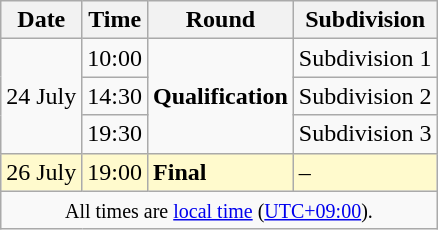<table class="wikitable">
<tr>
<th>Date</th>
<th>Time</th>
<th>Round</th>
<th>Subdivision</th>
</tr>
<tr>
<td rowspan=3>24 July</td>
<td>10:00</td>
<td rowspan=3><strong>Qualification</strong></td>
<td>Subdivision 1</td>
</tr>
<tr>
<td>14:30</td>
<td>Subdivision 2</td>
</tr>
<tr>
<td>19:30</td>
<td>Subdivision 3</td>
</tr>
<tr style=background:lemonchiffon>
<td>26 July</td>
<td>19:00</td>
<td><strong>Final</strong></td>
<td>–</td>
</tr>
<tr>
<td colspan=4 align=center><small>All times are <a href='#'>local time</a> (<a href='#'>UTC+09:00</a>).</small></td>
</tr>
</table>
